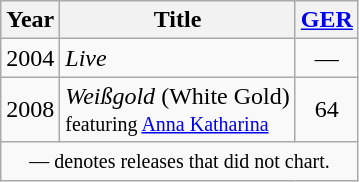<table class="wikitable">
<tr>
<th>Year</th>
<th>Title</th>
<th><a href='#'>GER</a></th>
</tr>
<tr>
<td>2004</td>
<td><em>Live</em></td>
<td align="center">—</td>
</tr>
<tr>
<td>2008</td>
<td><em>Weißgold</em> (White Gold)<br><small>featuring <a href='#'>Anna Katharina</a></small></td>
<td align="center">64</td>
</tr>
<tr>
<td colspan="3" align="center"><small>— denotes releases that did not chart.</small></td>
</tr>
</table>
